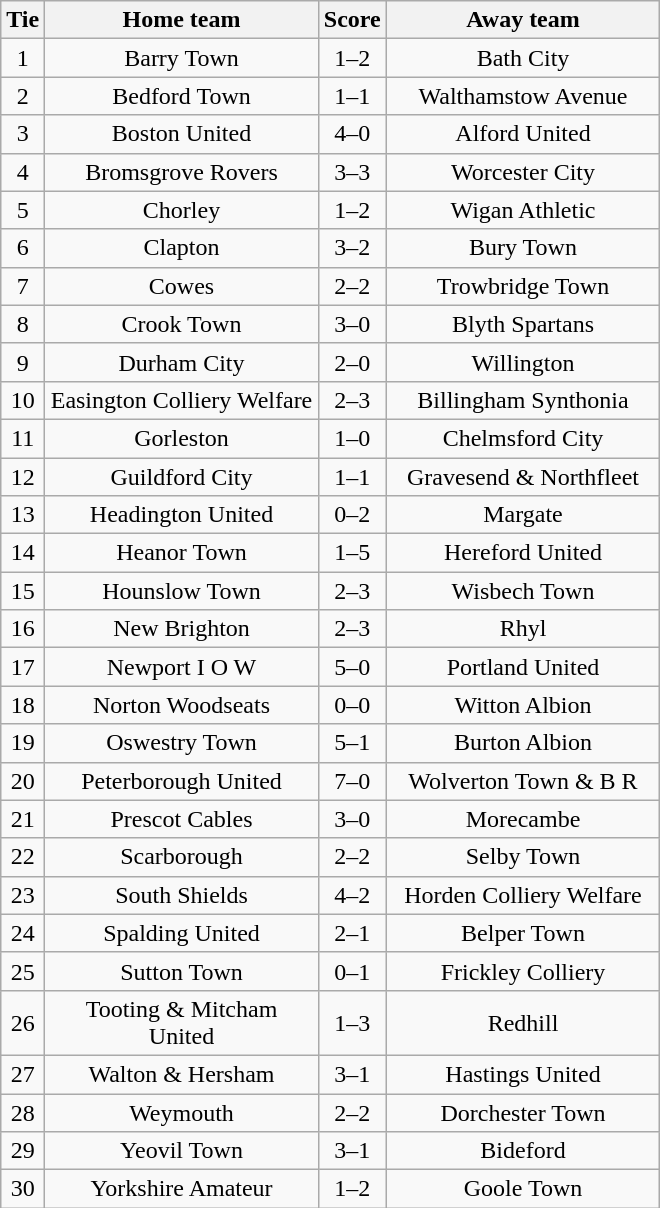<table class="wikitable" style="text-align:center;">
<tr>
<th width=20>Tie</th>
<th width=175>Home team</th>
<th width=20>Score</th>
<th width=175>Away team</th>
</tr>
<tr>
<td>1</td>
<td>Barry Town</td>
<td>1–2</td>
<td>Bath City</td>
</tr>
<tr>
<td>2</td>
<td>Bedford Town</td>
<td>1–1</td>
<td>Walthamstow Avenue</td>
</tr>
<tr>
<td>3</td>
<td>Boston United</td>
<td>4–0</td>
<td>Alford United</td>
</tr>
<tr>
<td>4</td>
<td>Bromsgrove Rovers</td>
<td>3–3</td>
<td>Worcester City</td>
</tr>
<tr>
<td>5</td>
<td>Chorley</td>
<td>1–2</td>
<td>Wigan Athletic</td>
</tr>
<tr>
<td>6</td>
<td>Clapton</td>
<td>3–2</td>
<td>Bury Town</td>
</tr>
<tr>
<td>7</td>
<td>Cowes</td>
<td>2–2</td>
<td>Trowbridge Town</td>
</tr>
<tr>
<td>8</td>
<td>Crook Town</td>
<td>3–0</td>
<td>Blyth Spartans</td>
</tr>
<tr>
<td>9</td>
<td>Durham City</td>
<td>2–0</td>
<td>Willington</td>
</tr>
<tr>
<td>10</td>
<td>Easington Colliery Welfare</td>
<td>2–3</td>
<td>Billingham Synthonia</td>
</tr>
<tr>
<td>11</td>
<td>Gorleston</td>
<td>1–0</td>
<td>Chelmsford City</td>
</tr>
<tr>
<td>12</td>
<td>Guildford City</td>
<td>1–1</td>
<td>Gravesend & Northfleet</td>
</tr>
<tr>
<td>13</td>
<td>Headington United</td>
<td>0–2</td>
<td>Margate</td>
</tr>
<tr>
<td>14</td>
<td>Heanor Town</td>
<td>1–5</td>
<td>Hereford United</td>
</tr>
<tr>
<td>15</td>
<td>Hounslow Town</td>
<td>2–3</td>
<td>Wisbech Town</td>
</tr>
<tr>
<td>16</td>
<td>New Brighton</td>
<td>2–3</td>
<td>Rhyl</td>
</tr>
<tr>
<td>17</td>
<td>Newport I O W</td>
<td>5–0</td>
<td>Portland United</td>
</tr>
<tr>
<td>18</td>
<td>Norton Woodseats</td>
<td>0–0</td>
<td>Witton Albion</td>
</tr>
<tr>
<td>19</td>
<td>Oswestry Town</td>
<td>5–1</td>
<td>Burton Albion</td>
</tr>
<tr>
<td>20</td>
<td>Peterborough United</td>
<td>7–0</td>
<td>Wolverton Town & B R</td>
</tr>
<tr>
<td>21</td>
<td>Prescot Cables</td>
<td>3–0</td>
<td>Morecambe</td>
</tr>
<tr>
<td>22</td>
<td>Scarborough</td>
<td>2–2</td>
<td>Selby Town</td>
</tr>
<tr>
<td>23</td>
<td>South Shields</td>
<td>4–2</td>
<td>Horden Colliery Welfare</td>
</tr>
<tr>
<td>24</td>
<td>Spalding United</td>
<td>2–1</td>
<td>Belper Town</td>
</tr>
<tr>
<td>25</td>
<td>Sutton Town</td>
<td>0–1</td>
<td>Frickley Colliery</td>
</tr>
<tr>
<td>26</td>
<td>Tooting & Mitcham United</td>
<td>1–3</td>
<td>Redhill</td>
</tr>
<tr>
<td>27</td>
<td>Walton & Hersham</td>
<td>3–1</td>
<td>Hastings United</td>
</tr>
<tr>
<td>28</td>
<td>Weymouth</td>
<td>2–2</td>
<td>Dorchester Town</td>
</tr>
<tr>
<td>29</td>
<td>Yeovil Town</td>
<td>3–1</td>
<td>Bideford</td>
</tr>
<tr>
<td>30</td>
<td>Yorkshire Amateur</td>
<td>1–2</td>
<td>Goole Town</td>
</tr>
</table>
